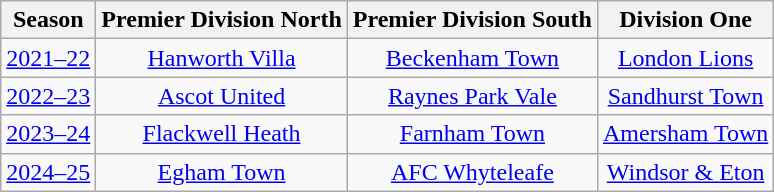<table class="wikitable" style="text-align: center">
<tr>
<th>Season</th>
<th>Premier Division North</th>
<th>Premier Division South</th>
<th>Division One</th>
</tr>
<tr>
<td><a href='#'>2021–22</a></td>
<td><a href='#'>Hanworth Villa</a></td>
<td><a href='#'>Beckenham Town</a></td>
<td><a href='#'>London Lions</a></td>
</tr>
<tr>
<td><a href='#'>2022–23</a></td>
<td><a href='#'>Ascot United</a></td>
<td><a href='#'>Raynes Park Vale</a></td>
<td><a href='#'>Sandhurst Town</a></td>
</tr>
<tr>
<td><a href='#'>2023–24</a></td>
<td><a href='#'>Flackwell Heath</a></td>
<td><a href='#'>Farnham Town</a></td>
<td><a href='#'>Amersham Town</a></td>
</tr>
<tr>
<td><a href='#'>2024–25</a></td>
<td><a href='#'>Egham Town</a></td>
<td><a href='#'>AFC Whyteleafe</a></td>
<td><a href='#'>Windsor & Eton</a></td>
</tr>
</table>
